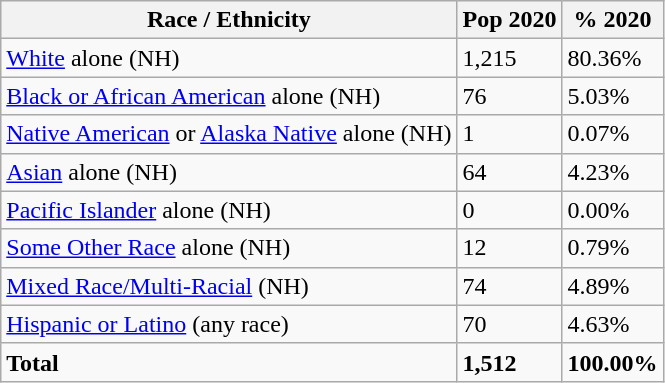<table class="wikitable">
<tr>
<th>Race / Ethnicity</th>
<th>Pop 2020</th>
<th>% 2020</th>
</tr>
<tr>
<td><a href='#'>White</a> alone (NH)</td>
<td>1,215</td>
<td>80.36%</td>
</tr>
<tr>
<td><a href='#'>Black or African American</a> alone (NH)</td>
<td>76</td>
<td>5.03%</td>
</tr>
<tr>
<td><a href='#'>Native American</a> or <a href='#'>Alaska Native</a> alone (NH)</td>
<td>1</td>
<td>0.07%</td>
</tr>
<tr>
<td><a href='#'>Asian</a> alone (NH)</td>
<td>64</td>
<td>4.23%</td>
</tr>
<tr>
<td><a href='#'>Pacific Islander</a> alone (NH)</td>
<td>0</td>
<td>0.00%</td>
</tr>
<tr>
<td><a href='#'>Some Other Race</a> alone (NH)</td>
<td>12</td>
<td>0.79%</td>
</tr>
<tr>
<td><a href='#'>Mixed Race/Multi-Racial</a> (NH)</td>
<td>74</td>
<td>4.89%</td>
</tr>
<tr>
<td><a href='#'>Hispanic or Latino</a> (any race)</td>
<td>70</td>
<td>4.63%</td>
</tr>
<tr>
<td><strong>Total</strong></td>
<td><strong>1,512</strong></td>
<td><strong>100.00%</strong></td>
</tr>
</table>
